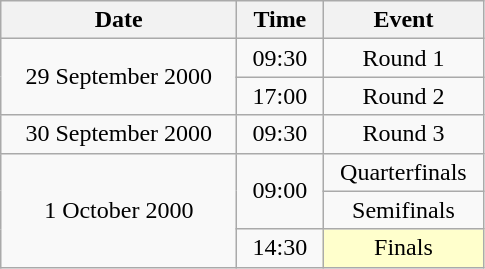<table class = "wikitable" style="text-align:center;">
<tr>
<th width=150>Date</th>
<th width=50>Time</th>
<th width=100>Event</th>
</tr>
<tr>
<td rowspan=2>29 September 2000</td>
<td>09:30</td>
<td>Round 1</td>
</tr>
<tr>
<td>17:00</td>
<td>Round 2</td>
</tr>
<tr>
<td>30 September 2000</td>
<td>09:30</td>
<td>Round 3</td>
</tr>
<tr>
<td rowspan=3>1 October 2000</td>
<td rowspan=2>09:00</td>
<td>Quarterfinals</td>
</tr>
<tr>
<td>Semifinals</td>
</tr>
<tr>
<td>14:30</td>
<td bgcolor=ffffcc>Finals</td>
</tr>
</table>
